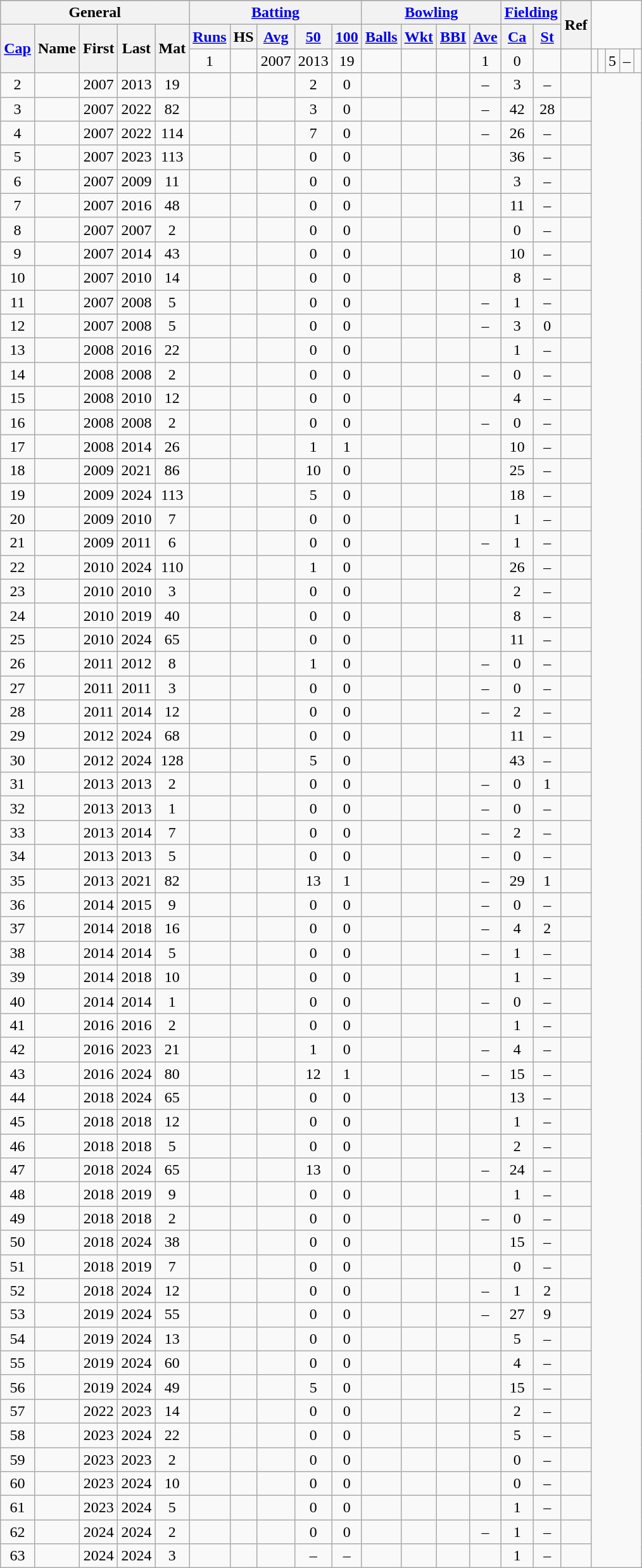<table class="wikitable sortable">
<tr align="center">
</tr>
<tr class="unsortable">
<th scope="col" colspan=5 class="unsortable">General</th>
<th colspan=5 scope="col"><a href='#'>Batting</a></th>
<th colspan=4 scope="col"><a href='#'>Bowling</a></th>
<th colspan=2 scope="col"><a href='#'>Fielding</a></th>
<th scope="col" class="unsortable" rowspan="2">Ref</th>
</tr>
<tr align="center">
<th scope="col" rowspan="2"><a href='#'>Cap</a></th>
<th scope="col" rowspan="2">Name</th>
<th scope="col" rowspan="2">First</th>
<th scope="col" rowspan="2">Last</th>
<th scope="col" rowspan="2">Mat</th>
<th scope="col"><a href='#'>Runs</a></th>
<th scope="col">HS</th>
<th scope="col"><a href='#'>Avg</a></th>
<th scope="col"><a href='#'>50</a></th>
<th scope="col"><a href='#'>100</a></th>
<th scope="col"><a href='#'>Balls</a></th>
<th scope="col"><a href='#'>Wkt</a></th>
<th scope="col"><a href='#'>BBI</a></th>
<th scope="col"><a href='#'>Ave</a></th>
<th scope="col"><a href='#'>Ca</a></th>
<th scope="col"><a href='#'>St</a></th>
</tr>
<tr align="center">
<td>1</td>
<td align="left"></td>
<td>2007</td>
<td>2013</td>
<td>19</td>
<td></td>
<td></td>
<td></td>
<td>1</td>
<td>0</td>
<td></td>
<td></td>
<td></td>
<td></td>
<td>5</td>
<td>–</td>
<td></td>
</tr>
<tr align="center">
<td>2</td>
<td align="left"></td>
<td>2007</td>
<td>2013</td>
<td>19</td>
<td></td>
<td></td>
<td></td>
<td>2</td>
<td>0</td>
<td></td>
<td></td>
<td></td>
<td>–</td>
<td>3</td>
<td>–</td>
<td></td>
</tr>
<tr align="center">
<td>3</td>
<td align="left"></td>
<td>2007</td>
<td>2022</td>
<td>82</td>
<td></td>
<td></td>
<td></td>
<td>3</td>
<td>0</td>
<td></td>
<td></td>
<td></td>
<td>–</td>
<td>42</td>
<td>28</td>
<td></td>
</tr>
<tr align="center">
<td>4</td>
<td align="left"></td>
<td>2007</td>
<td>2022</td>
<td>114</td>
<td></td>
<td></td>
<td></td>
<td>7</td>
<td>0</td>
<td></td>
<td></td>
<td></td>
<td>–</td>
<td>26</td>
<td>–</td>
<td></td>
</tr>
<tr align="center">
<td>5</td>
<td align="left"></td>
<td>2007</td>
<td>2023</td>
<td>113</td>
<td></td>
<td></td>
<td></td>
<td>0</td>
<td>0</td>
<td></td>
<td></td>
<td></td>
<td></td>
<td>36</td>
<td>–</td>
<td></td>
</tr>
<tr align="center">
<td>6</td>
<td align="left"></td>
<td>2007</td>
<td>2009</td>
<td>11</td>
<td></td>
<td></td>
<td></td>
<td>0</td>
<td>0</td>
<td></td>
<td></td>
<td></td>
<td></td>
<td>3</td>
<td>–</td>
<td></td>
</tr>
<tr align="center">
<td>7</td>
<td align="left"></td>
<td>2007</td>
<td>2016</td>
<td>48</td>
<td></td>
<td></td>
<td></td>
<td>0</td>
<td>0</td>
<td></td>
<td></td>
<td></td>
<td></td>
<td>11</td>
<td>–</td>
<td></td>
</tr>
<tr align="center">
<td>8</td>
<td align="left"></td>
<td>2007</td>
<td>2007</td>
<td>2</td>
<td></td>
<td></td>
<td></td>
<td>0</td>
<td>0</td>
<td></td>
<td></td>
<td></td>
<td></td>
<td>0</td>
<td>–</td>
<td></td>
</tr>
<tr align="center">
<td>9</td>
<td align="left"></td>
<td>2007</td>
<td>2014</td>
<td>43</td>
<td></td>
<td></td>
<td></td>
<td>0</td>
<td>0</td>
<td></td>
<td></td>
<td></td>
<td></td>
<td>10</td>
<td>–</td>
<td></td>
</tr>
<tr align="center">
<td>10</td>
<td align="left"></td>
<td>2007</td>
<td>2010</td>
<td>14</td>
<td></td>
<td></td>
<td></td>
<td>0</td>
<td>0</td>
<td></td>
<td></td>
<td></td>
<td></td>
<td>8</td>
<td>–</td>
<td></td>
</tr>
<tr align="center">
<td>11</td>
<td align="left"></td>
<td>2007</td>
<td>2008</td>
<td>5</td>
<td></td>
<td></td>
<td></td>
<td>0</td>
<td>0</td>
<td></td>
<td></td>
<td></td>
<td>–</td>
<td>1</td>
<td>–</td>
<td></td>
</tr>
<tr align="center">
<td>12</td>
<td align="left"></td>
<td>2007</td>
<td>2008</td>
<td>5</td>
<td></td>
<td></td>
<td></td>
<td>0</td>
<td>0</td>
<td></td>
<td></td>
<td></td>
<td>–</td>
<td>3</td>
<td>0</td>
<td></td>
</tr>
<tr align="center">
<td>13</td>
<td align="left"></td>
<td>2008</td>
<td>2016</td>
<td>22</td>
<td></td>
<td></td>
<td></td>
<td>0</td>
<td>0</td>
<td></td>
<td></td>
<td></td>
<td></td>
<td>1</td>
<td>–</td>
<td></td>
</tr>
<tr align="center">
<td>14</td>
<td align="left"></td>
<td>2008</td>
<td>2008</td>
<td>2</td>
<td></td>
<td></td>
<td></td>
<td>0</td>
<td>0</td>
<td></td>
<td></td>
<td></td>
<td>–</td>
<td>0</td>
<td>–</td>
<td></td>
</tr>
<tr align="center">
<td>15</td>
<td align="left"></td>
<td>2008</td>
<td>2010</td>
<td>12</td>
<td></td>
<td></td>
<td></td>
<td>0</td>
<td>0</td>
<td></td>
<td></td>
<td></td>
<td></td>
<td>4</td>
<td>–</td>
<td></td>
</tr>
<tr align="center">
<td>16</td>
<td align="left"></td>
<td>2008</td>
<td>2008</td>
<td>2</td>
<td></td>
<td></td>
<td></td>
<td>0</td>
<td>0</td>
<td></td>
<td></td>
<td></td>
<td>–</td>
<td>0</td>
<td>–</td>
<td></td>
</tr>
<tr align="center">
<td>17</td>
<td align="left"></td>
<td>2008</td>
<td>2014</td>
<td>26</td>
<td></td>
<td></td>
<td></td>
<td>1</td>
<td>1</td>
<td></td>
<td></td>
<td></td>
<td></td>
<td>10</td>
<td>–</td>
<td></td>
</tr>
<tr align="center">
<td>18</td>
<td align="left"></td>
<td>2009</td>
<td>2021</td>
<td>86</td>
<td></td>
<td></td>
<td></td>
<td>10</td>
<td>0</td>
<td></td>
<td></td>
<td></td>
<td></td>
<td>25</td>
<td>–</td>
<td></td>
</tr>
<tr align="center">
<td>19</td>
<td align="left"></td>
<td>2009</td>
<td>2024</td>
<td>113</td>
<td></td>
<td></td>
<td></td>
<td>5</td>
<td>0</td>
<td></td>
<td></td>
<td></td>
<td></td>
<td>18</td>
<td>–</td>
<td></td>
</tr>
<tr align="center">
<td>20</td>
<td align="left"></td>
<td>2009</td>
<td>2010</td>
<td>7</td>
<td></td>
<td></td>
<td></td>
<td>0</td>
<td>0</td>
<td></td>
<td></td>
<td></td>
<td></td>
<td>1</td>
<td>–</td>
<td></td>
</tr>
<tr align="center">
<td>21</td>
<td align="left"></td>
<td>2009</td>
<td>2011</td>
<td>6</td>
<td></td>
<td></td>
<td></td>
<td>0</td>
<td>0</td>
<td></td>
<td></td>
<td></td>
<td>–</td>
<td>1</td>
<td>–</td>
<td></td>
</tr>
<tr align="center">
<td>22</td>
<td align="left"></td>
<td>2010</td>
<td>2024</td>
<td>110</td>
<td></td>
<td></td>
<td></td>
<td>1</td>
<td>0</td>
<td></td>
<td></td>
<td></td>
<td></td>
<td>26</td>
<td>–</td>
<td></td>
</tr>
<tr align="center">
<td>23</td>
<td align="left"></td>
<td>2010</td>
<td>2010</td>
<td>3</td>
<td></td>
<td></td>
<td></td>
<td>0</td>
<td>0</td>
<td></td>
<td></td>
<td></td>
<td></td>
<td>2</td>
<td>–</td>
<td></td>
</tr>
<tr align="center">
<td>24</td>
<td align="left"></td>
<td>2010</td>
<td>2019</td>
<td>40</td>
<td></td>
<td></td>
<td></td>
<td>0</td>
<td>0</td>
<td></td>
<td></td>
<td></td>
<td></td>
<td>8</td>
<td>–</td>
<td></td>
</tr>
<tr align="center">
<td>25</td>
<td align="left"></td>
<td>2010</td>
<td>2024</td>
<td>65</td>
<td></td>
<td></td>
<td></td>
<td>0</td>
<td>0</td>
<td></td>
<td></td>
<td></td>
<td></td>
<td>11</td>
<td>–</td>
<td></td>
</tr>
<tr align="center">
<td>26</td>
<td align="left"></td>
<td>2011</td>
<td>2012</td>
<td>8</td>
<td></td>
<td></td>
<td></td>
<td>1</td>
<td>0</td>
<td></td>
<td></td>
<td></td>
<td>–</td>
<td>0</td>
<td>–</td>
<td></td>
</tr>
<tr align="center">
<td>27</td>
<td align="left"></td>
<td>2011</td>
<td>2011</td>
<td>3</td>
<td></td>
<td></td>
<td></td>
<td>0</td>
<td>0</td>
<td></td>
<td></td>
<td></td>
<td>–</td>
<td>0</td>
<td>–</td>
<td></td>
</tr>
<tr align="center">
<td>28</td>
<td align="left"></td>
<td>2011</td>
<td>2014</td>
<td>12</td>
<td></td>
<td></td>
<td></td>
<td>0</td>
<td>0</td>
<td></td>
<td></td>
<td></td>
<td>–</td>
<td>2</td>
<td>–</td>
<td></td>
</tr>
<tr align="center">
<td>29</td>
<td align="left"></td>
<td>2012</td>
<td>2024</td>
<td>68</td>
<td></td>
<td></td>
<td></td>
<td>0</td>
<td>0</td>
<td></td>
<td></td>
<td></td>
<td></td>
<td>11</td>
<td>–</td>
<td></td>
</tr>
<tr align="center">
<td>30</td>
<td align="left"></td>
<td>2012</td>
<td>2024</td>
<td>128</td>
<td></td>
<td></td>
<td></td>
<td>5</td>
<td>0</td>
<td></td>
<td></td>
<td></td>
<td></td>
<td>43</td>
<td>–</td>
<td></td>
</tr>
<tr align="center">
<td>31</td>
<td align="left"></td>
<td>2013</td>
<td>2013</td>
<td>2</td>
<td></td>
<td></td>
<td></td>
<td>0</td>
<td>0</td>
<td></td>
<td></td>
<td></td>
<td>–</td>
<td>0</td>
<td>1</td>
<td></td>
</tr>
<tr align="center">
<td>32</td>
<td align="left"></td>
<td>2013</td>
<td>2013</td>
<td>1</td>
<td></td>
<td></td>
<td></td>
<td>0</td>
<td>0</td>
<td></td>
<td></td>
<td></td>
<td>–</td>
<td>0</td>
<td>–</td>
<td></td>
</tr>
<tr align="center">
<td>33</td>
<td align="left"></td>
<td>2013</td>
<td>2014</td>
<td>7</td>
<td></td>
<td></td>
<td></td>
<td>0</td>
<td>0</td>
<td></td>
<td></td>
<td></td>
<td>–</td>
<td>2</td>
<td>–</td>
<td></td>
</tr>
<tr align="center">
<td>34</td>
<td align="left"></td>
<td>2013</td>
<td>2013</td>
<td>5</td>
<td></td>
<td></td>
<td></td>
<td>0</td>
<td>0</td>
<td></td>
<td></td>
<td></td>
<td>–</td>
<td>0</td>
<td>–</td>
<td></td>
</tr>
<tr align="center">
<td>35</td>
<td align="left"></td>
<td>2013</td>
<td>2021</td>
<td>82</td>
<td></td>
<td></td>
<td></td>
<td>13</td>
<td>1</td>
<td></td>
<td></td>
<td></td>
<td>–</td>
<td>29</td>
<td>1</td>
<td></td>
</tr>
<tr align="center">
<td>36</td>
<td align="left"></td>
<td>2014</td>
<td>2015</td>
<td>9</td>
<td></td>
<td></td>
<td></td>
<td>0</td>
<td>0</td>
<td></td>
<td></td>
<td></td>
<td>–</td>
<td>0</td>
<td>–</td>
<td></td>
</tr>
<tr align="center">
<td>37</td>
<td align="left"> </td>
<td>2014</td>
<td>2018</td>
<td>16</td>
<td></td>
<td></td>
<td></td>
<td>0</td>
<td>0</td>
<td></td>
<td></td>
<td></td>
<td>–</td>
<td>4</td>
<td>2</td>
<td></td>
</tr>
<tr align="center">
<td>38</td>
<td align="left"></td>
<td>2014</td>
<td>2014</td>
<td>5</td>
<td></td>
<td></td>
<td></td>
<td>0</td>
<td>0</td>
<td></td>
<td></td>
<td></td>
<td>–</td>
<td>1</td>
<td>–</td>
<td></td>
</tr>
<tr align="center">
<td>39</td>
<td align="left"></td>
<td>2014</td>
<td>2018</td>
<td>10</td>
<td></td>
<td></td>
<td></td>
<td>0</td>
<td>0</td>
<td></td>
<td></td>
<td></td>
<td></td>
<td>1</td>
<td>–</td>
<td></td>
</tr>
<tr align="center">
<td>40</td>
<td align="left"></td>
<td>2014</td>
<td>2014</td>
<td>1</td>
<td></td>
<td></td>
<td></td>
<td>0</td>
<td>0</td>
<td></td>
<td></td>
<td></td>
<td>–</td>
<td>0</td>
<td>–</td>
<td></td>
</tr>
<tr align="center">
<td>41</td>
<td align="left"></td>
<td>2016</td>
<td>2016</td>
<td>2</td>
<td></td>
<td></td>
<td></td>
<td>0</td>
<td>0</td>
<td></td>
<td></td>
<td></td>
<td></td>
<td>1</td>
<td>–</td>
<td></td>
</tr>
<tr align="center">
<td>42</td>
<td align="left"></td>
<td>2016</td>
<td>2023</td>
<td>21</td>
<td></td>
<td></td>
<td></td>
<td>1</td>
<td>0</td>
<td></td>
<td></td>
<td></td>
<td>–</td>
<td>4</td>
<td>–</td>
<td></td>
</tr>
<tr align="center">
<td>43</td>
<td align="left"></td>
<td>2016</td>
<td>2024</td>
<td>80</td>
<td></td>
<td></td>
<td></td>
<td>12</td>
<td>1</td>
<td></td>
<td></td>
<td></td>
<td>–</td>
<td>15</td>
<td>–</td>
<td></td>
</tr>
<tr align="center">
<td>44</td>
<td align="left"></td>
<td>2018</td>
<td>2024</td>
<td>65</td>
<td></td>
<td></td>
<td></td>
<td>0</td>
<td>0</td>
<td></td>
<td></td>
<td></td>
<td></td>
<td>13</td>
<td>–</td>
<td></td>
</tr>
<tr align="center">
<td>45</td>
<td align="left"></td>
<td>2018</td>
<td>2018</td>
<td>12</td>
<td></td>
<td></td>
<td></td>
<td>0</td>
<td>0</td>
<td></td>
<td></td>
<td></td>
<td></td>
<td>1</td>
<td>–</td>
<td></td>
</tr>
<tr align="center">
<td>46</td>
<td align="left"></td>
<td>2018</td>
<td>2018</td>
<td>5</td>
<td></td>
<td></td>
<td></td>
<td>0</td>
<td>0</td>
<td></td>
<td></td>
<td></td>
<td></td>
<td>2</td>
<td>–</td>
<td></td>
</tr>
<tr align="center">
<td>47</td>
<td align="left"></td>
<td>2018</td>
<td>2024</td>
<td>65</td>
<td></td>
<td></td>
<td></td>
<td>13</td>
<td>0</td>
<td></td>
<td></td>
<td></td>
<td>–</td>
<td>24</td>
<td>–</td>
<td></td>
</tr>
<tr align="center">
<td>48</td>
<td align="left"></td>
<td>2018</td>
<td>2019</td>
<td>9</td>
<td></td>
<td></td>
<td></td>
<td>0</td>
<td>0</td>
<td></td>
<td></td>
<td></td>
<td></td>
<td>1</td>
<td>–</td>
<td></td>
</tr>
<tr align="center">
<td>49</td>
<td align="left"></td>
<td>2018</td>
<td>2018</td>
<td>2</td>
<td></td>
<td></td>
<td></td>
<td>0</td>
<td>0</td>
<td></td>
<td></td>
<td></td>
<td>–</td>
<td>0</td>
<td>–</td>
<td></td>
</tr>
<tr align="center">
<td>50</td>
<td align="left"></td>
<td>2018</td>
<td>2024</td>
<td>38</td>
<td></td>
<td></td>
<td></td>
<td>0</td>
<td>0</td>
<td></td>
<td></td>
<td></td>
<td></td>
<td>15</td>
<td>–</td>
<td></td>
</tr>
<tr align="center">
<td>51</td>
<td align="left"></td>
<td>2018</td>
<td>2019</td>
<td>7</td>
<td></td>
<td></td>
<td></td>
<td>0</td>
<td>0</td>
<td></td>
<td></td>
<td></td>
<td></td>
<td>0</td>
<td>–</td>
<td></td>
</tr>
<tr align="center">
<td>52</td>
<td align="left"></td>
<td>2018</td>
<td>2024</td>
<td>12</td>
<td></td>
<td></td>
<td></td>
<td>0</td>
<td>0</td>
<td></td>
<td></td>
<td></td>
<td>–</td>
<td>1</td>
<td>2</td>
<td></td>
</tr>
<tr align="center">
<td>53</td>
<td align="left"></td>
<td>2019</td>
<td>2024</td>
<td>55</td>
<td></td>
<td></td>
<td></td>
<td>0</td>
<td>0</td>
<td></td>
<td></td>
<td></td>
<td>–</td>
<td>27</td>
<td>9</td>
<td></td>
</tr>
<tr align="center">
<td>54</td>
<td align="left"></td>
<td>2019</td>
<td>2024</td>
<td>13</td>
<td></td>
<td></td>
<td></td>
<td>0</td>
<td>0</td>
<td></td>
<td></td>
<td></td>
<td></td>
<td>5</td>
<td>–</td>
<td></td>
</tr>
<tr align="center">
<td>55</td>
<td align="left"></td>
<td>2019</td>
<td>2024</td>
<td>60</td>
<td></td>
<td></td>
<td></td>
<td>0</td>
<td>0</td>
<td></td>
<td></td>
<td></td>
<td></td>
<td>4</td>
<td>–</td>
<td></td>
</tr>
<tr align="center">
<td>56</td>
<td align="left"></td>
<td>2019</td>
<td>2024</td>
<td>49</td>
<td></td>
<td></td>
<td></td>
<td>5</td>
<td>0</td>
<td></td>
<td></td>
<td></td>
<td></td>
<td>15</td>
<td>–</td>
<td></td>
</tr>
<tr align="center">
<td>57</td>
<td align="left"></td>
<td>2022</td>
<td>2023</td>
<td>14</td>
<td></td>
<td></td>
<td></td>
<td>0</td>
<td>0</td>
<td></td>
<td></td>
<td></td>
<td></td>
<td>2</td>
<td>–</td>
<td></td>
</tr>
<tr align="center">
<td>58</td>
<td align="left"></td>
<td>2023</td>
<td>2024</td>
<td>22</td>
<td></td>
<td></td>
<td></td>
<td>0</td>
<td>0</td>
<td></td>
<td></td>
<td></td>
<td></td>
<td>5</td>
<td>–</td>
<td></td>
</tr>
<tr align="center">
<td>59</td>
<td align="left"></td>
<td>2023</td>
<td>2023</td>
<td>2</td>
<td></td>
<td></td>
<td></td>
<td>0</td>
<td>0</td>
<td></td>
<td></td>
<td></td>
<td></td>
<td>0</td>
<td>–</td>
<td></td>
</tr>
<tr align="center">
<td>60</td>
<td align="left"></td>
<td>2023</td>
<td>2024</td>
<td>10</td>
<td></td>
<td></td>
<td></td>
<td>0</td>
<td>0</td>
<td></td>
<td></td>
<td></td>
<td></td>
<td>0</td>
<td>–</td>
<td></td>
</tr>
<tr align="center">
<td>61</td>
<td align="left"></td>
<td>2023</td>
<td>2024</td>
<td>5</td>
<td></td>
<td></td>
<td></td>
<td>0</td>
<td>0</td>
<td></td>
<td></td>
<td></td>
<td></td>
<td>1</td>
<td>–</td>
<td></td>
</tr>
<tr align="center">
<td>62</td>
<td align="left"></td>
<td>2024</td>
<td>2024</td>
<td>2</td>
<td></td>
<td></td>
<td></td>
<td>0</td>
<td>0</td>
<td></td>
<td></td>
<td></td>
<td>–</td>
<td>1</td>
<td>–</td>
<td></td>
</tr>
<tr align="center">
<td>63</td>
<td align="left"></td>
<td>2024</td>
<td>2024</td>
<td>3</td>
<td></td>
<td></td>
<td></td>
<td>–</td>
<td>–</td>
<td></td>
<td></td>
<td></td>
<td></td>
<td>1</td>
<td>–</td>
<td></td>
</tr>
</table>
